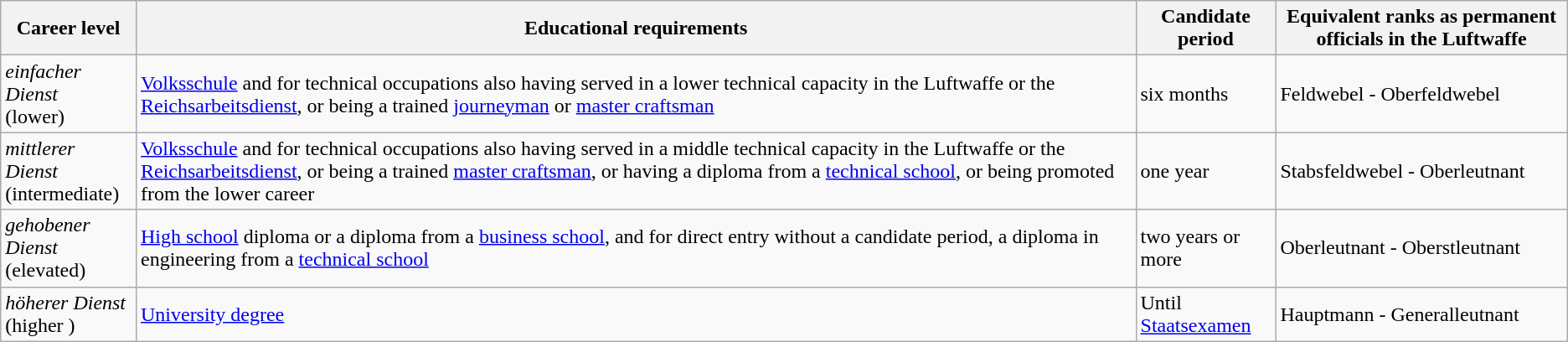<table class="wikitable">
<tr>
<th>Career level</th>
<th>Educational requirements </th>
<th>Candidate period </th>
<th>Equivalent ranks as permanent officials in the Luftwaffe </th>
</tr>
<tr>
<td><em>einfacher Dienst</em><br>(lower)</td>
<td><a href='#'>Volksschule</a> and for technical occupations also having served in a lower technical capacity in the Luftwaffe or the <a href='#'>Reichsarbeitsdienst</a>, or being a trained <a href='#'>journeyman</a> or <a href='#'>master craftsman</a></td>
<td>six months</td>
<td>Feldwebel - Oberfeldwebel</td>
</tr>
<tr>
<td><em>mittlerer Dienst</em><br>(intermediate)</td>
<td><a href='#'>Volksschule</a> and for technical occupations also having served in a middle technical capacity in the Luftwaffe or the <a href='#'>Reichsarbeitsdienst</a>, or being a trained  <a href='#'>master craftsman</a>, or having a diploma from a <a href='#'>technical school</a>, or being promoted from the lower career</td>
<td>one year</td>
<td>Stabsfeldwebel - Oberleutnant</td>
</tr>
<tr>
<td><em>gehobener Dienst</em><br>(elevated)</td>
<td><a href='#'>High school</a> diploma or a diploma from a <a href='#'>business school</a>, and for direct entry without a candidate period, a diploma in engineering from a <a href='#'>technical school</a></td>
<td>two years or more</td>
<td>Oberleutnant - Oberstleutnant</td>
</tr>
<tr>
<td><em>höherer Dienst</em><br>(higher )</td>
<td><a href='#'>University degree</a></td>
<td>Until <a href='#'>Staatsexamen</a></td>
<td>Hauptmann - Generalleutnant</td>
</tr>
</table>
